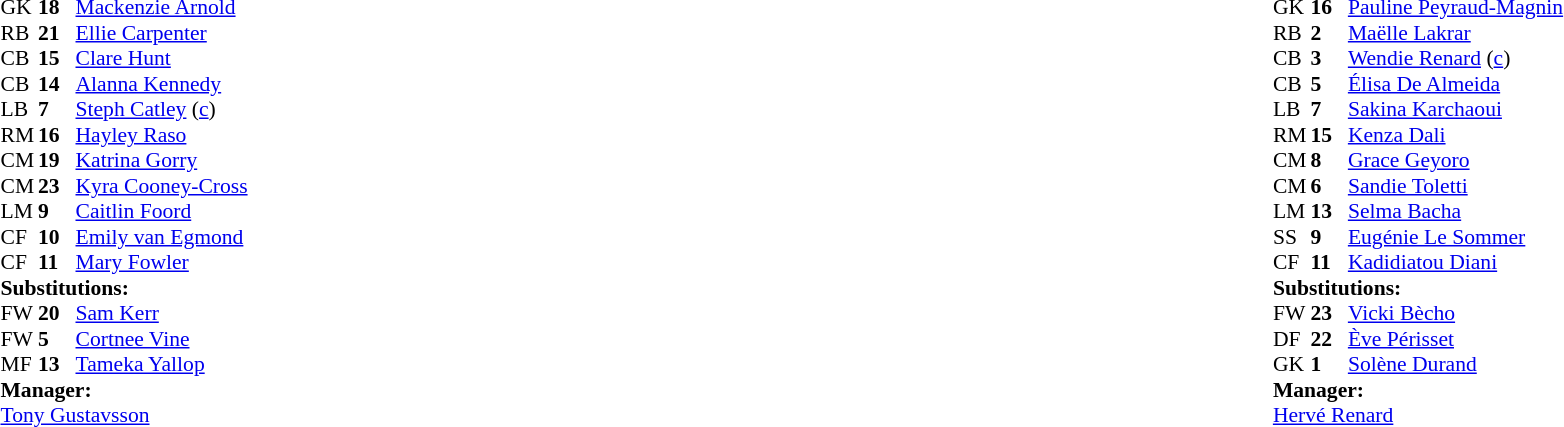<table width="100%">
<tr>
<td valign="top" width="40%"><br><table style="font-size:90%" cellspacing="0" cellpadding="0">
<tr>
<th width=25></th>
<th width=25></th>
</tr>
<tr>
<td>GK</td>
<td><strong>18</strong></td>
<td><a href='#'>Mackenzie Arnold</a></td>
</tr>
<tr>
<td>RB</td>
<td><strong>21</strong></td>
<td><a href='#'>Ellie Carpenter</a></td>
</tr>
<tr>
<td>CB</td>
<td><strong>15</strong></td>
<td><a href='#'>Clare Hunt</a></td>
</tr>
<tr>
<td>CB</td>
<td><strong>14</strong></td>
<td><a href='#'>Alanna Kennedy</a></td>
</tr>
<tr>
<td>LB</td>
<td><strong>7</strong></td>
<td><a href='#'>Steph Catley</a> (<a href='#'>c</a>)</td>
</tr>
<tr>
<td>RM</td>
<td><strong>16</strong></td>
<td><a href='#'>Hayley Raso</a></td>
<td></td>
<td></td>
</tr>
<tr>
<td>CM</td>
<td><strong>19</strong></td>
<td><a href='#'>Katrina Gorry</a></td>
<td></td>
</tr>
<tr>
<td>CM</td>
<td><strong>23</strong></td>
<td><a href='#'>Kyra Cooney-Cross</a></td>
<td></td>
<td></td>
</tr>
<tr>
<td>LM</td>
<td><strong>9</strong></td>
<td><a href='#'>Caitlin Foord</a></td>
</tr>
<tr>
<td>CF</td>
<td><strong>10</strong></td>
<td><a href='#'>Emily van Egmond</a></td>
<td></td>
<td></td>
</tr>
<tr>
<td>CF</td>
<td><strong>11</strong></td>
<td><a href='#'>Mary Fowler</a></td>
</tr>
<tr>
<td colspan=3><strong>Substitutions:</strong></td>
</tr>
<tr>
<td>FW</td>
<td><strong>20</strong></td>
<td><a href='#'>Sam Kerr</a></td>
<td></td>
<td></td>
</tr>
<tr>
<td>FW</td>
<td><strong>5</strong></td>
<td><a href='#'>Cortnee Vine</a></td>
<td></td>
<td></td>
</tr>
<tr>
<td>MF</td>
<td><strong>13</strong></td>
<td><a href='#'>Tameka Yallop</a></td>
<td></td>
<td></td>
</tr>
<tr>
<td colspan=3><strong>Manager:</strong></td>
</tr>
<tr>
<td colspan=3> <a href='#'>Tony Gustavsson</a></td>
</tr>
</table>
</td>
<td valign="top"></td>
<td valign="top" width="50%"><br><table style="font-size:90%; margin:auto" cellspacing="0" cellpadding="0">
<tr>
<th width=25></th>
<th width=25></th>
</tr>
<tr>
<td>GK</td>
<td><strong>16</strong></td>
<td><a href='#'>Pauline Peyraud-Magnin</a></td>
<td></td>
<td></td>
</tr>
<tr>
<td>RB</td>
<td><strong>2</strong></td>
<td><a href='#'>Maëlle Lakrar</a></td>
</tr>
<tr>
<td>CB</td>
<td><strong>3</strong></td>
<td><a href='#'>Wendie Renard</a> (<a href='#'>c</a>)</td>
</tr>
<tr>
<td>CB</td>
<td><strong>5</strong></td>
<td><a href='#'>Élisa De Almeida</a></td>
<td></td>
<td></td>
</tr>
<tr>
<td>LB</td>
<td><strong>7</strong></td>
<td><a href='#'>Sakina Karchaoui</a></td>
</tr>
<tr>
<td>RM</td>
<td><strong>15</strong></td>
<td><a href='#'>Kenza Dali</a></td>
</tr>
<tr>
<td>CM</td>
<td><strong>8</strong></td>
<td><a href='#'>Grace Geyoro</a></td>
</tr>
<tr>
<td>CM</td>
<td><strong>6</strong></td>
<td><a href='#'>Sandie Toletti</a></td>
<td></td>
<td></td>
</tr>
<tr>
<td>LM</td>
<td><strong>13</strong></td>
<td><a href='#'>Selma Bacha</a></td>
</tr>
<tr>
<td>SS</td>
<td><strong>9</strong></td>
<td><a href='#'>Eugénie Le Sommer</a></td>
</tr>
<tr>
<td>CF</td>
<td><strong>11</strong></td>
<td><a href='#'>Kadidiatou Diani</a></td>
</tr>
<tr>
<td colspan=3><strong>Substitutions:</strong></td>
</tr>
<tr>
<td>FW</td>
<td><strong>23</strong></td>
<td><a href='#'>Vicki Bècho</a></td>
<td></td>
<td></td>
</tr>
<tr>
<td>DF</td>
<td><strong>22</strong></td>
<td><a href='#'>Ève Périsset</a></td>
<td></td>
<td></td>
</tr>
<tr>
<td>GK</td>
<td><strong>1</strong></td>
<td><a href='#'>Solène Durand</a></td>
<td></td>
<td></td>
</tr>
<tr>
<td colspan=3><strong>Manager:</strong></td>
</tr>
<tr>
<td colspan=3><a href='#'>Hervé Renard</a></td>
</tr>
</table>
</td>
</tr>
</table>
